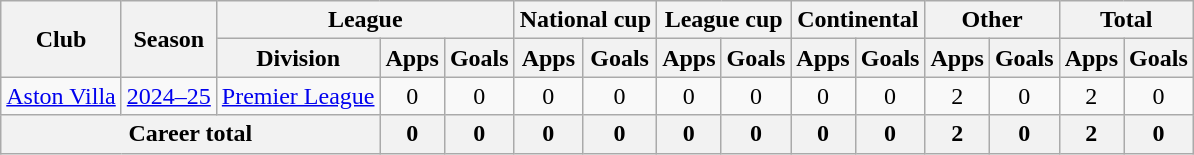<table class="wikitable" style="text-align:center">
<tr>
<th rowspan="2">Club</th>
<th rowspan="2">Season</th>
<th colspan="3">League</th>
<th colspan="2">National cup</th>
<th colspan="2">League cup</th>
<th colspan="2">Continental</th>
<th colspan="2">Other</th>
<th colspan="2">Total</th>
</tr>
<tr>
<th>Division</th>
<th>Apps</th>
<th>Goals</th>
<th>Apps</th>
<th>Goals</th>
<th>Apps</th>
<th>Goals</th>
<th>Apps</th>
<th>Goals</th>
<th>Apps</th>
<th>Goals</th>
<th>Apps</th>
<th>Goals</th>
</tr>
<tr>
<td><a href='#'>Aston Villa</a></td>
<td><a href='#'>2024–25</a></td>
<td><a href='#'>Premier League</a></td>
<td>0</td>
<td>0</td>
<td>0</td>
<td>0</td>
<td>0</td>
<td>0</td>
<td>0</td>
<td>0</td>
<td>2</td>
<td>0</td>
<td>2</td>
<td>0</td>
</tr>
<tr>
<th colspan="3">Career total</th>
<th>0</th>
<th>0</th>
<th>0</th>
<th>0</th>
<th>0</th>
<th>0</th>
<th>0</th>
<th>0</th>
<th>2</th>
<th>0</th>
<th>2</th>
<th>0</th>
</tr>
</table>
